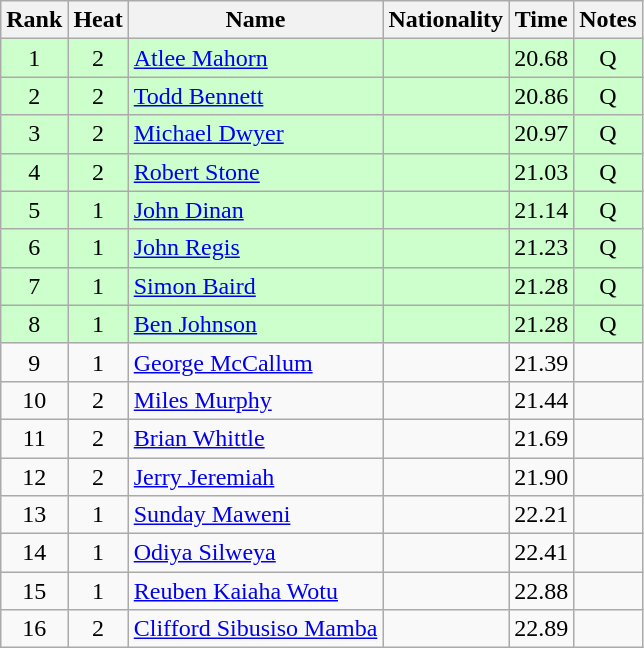<table class="wikitable sortable" style="text-align:center">
<tr>
<th>Rank</th>
<th>Heat</th>
<th>Name</th>
<th>Nationality</th>
<th>Time</th>
<th>Notes</th>
</tr>
<tr bgcolor=ccffcc>
<td>1</td>
<td>2</td>
<td align=left><a href='#'>Atlee Mahorn</a></td>
<td align=left></td>
<td>20.68</td>
<td>Q</td>
</tr>
<tr bgcolor=ccffcc>
<td>2</td>
<td>2</td>
<td align=left><a href='#'>Todd Bennett</a></td>
<td align=left></td>
<td>20.86</td>
<td>Q</td>
</tr>
<tr bgcolor=ccffcc>
<td>3</td>
<td>2</td>
<td align=left><a href='#'>Michael Dwyer</a></td>
<td align=left></td>
<td>20.97</td>
<td>Q</td>
</tr>
<tr bgcolor=ccffcc>
<td>4</td>
<td>2</td>
<td align=left><a href='#'>Robert Stone</a></td>
<td align=left></td>
<td>21.03</td>
<td>Q</td>
</tr>
<tr bgcolor=ccffcc>
<td>5</td>
<td>1</td>
<td align=left><a href='#'>John Dinan</a></td>
<td align=left></td>
<td>21.14</td>
<td>Q</td>
</tr>
<tr bgcolor=ccffcc>
<td>6</td>
<td>1</td>
<td align=left><a href='#'>John Regis</a></td>
<td align=left></td>
<td>21.23</td>
<td>Q</td>
</tr>
<tr bgcolor=ccffcc>
<td>7</td>
<td>1</td>
<td align=left><a href='#'>Simon Baird</a></td>
<td align=left></td>
<td>21.28</td>
<td>Q</td>
</tr>
<tr bgcolor=ccffcc>
<td>8</td>
<td>1</td>
<td align=left><a href='#'>Ben Johnson</a></td>
<td align=left></td>
<td>21.28</td>
<td>Q</td>
</tr>
<tr>
<td>9</td>
<td>1</td>
<td align=left><a href='#'>George McCallum</a></td>
<td align=left></td>
<td>21.39</td>
<td></td>
</tr>
<tr>
<td>10</td>
<td>2</td>
<td align=left><a href='#'>Miles Murphy</a></td>
<td align=left></td>
<td>21.44</td>
<td></td>
</tr>
<tr>
<td>11</td>
<td>2</td>
<td align=left><a href='#'>Brian Whittle</a></td>
<td align=left></td>
<td>21.69</td>
<td></td>
</tr>
<tr>
<td>12</td>
<td>2</td>
<td align=left><a href='#'>Jerry Jeremiah</a></td>
<td align=left></td>
<td>21.90</td>
<td></td>
</tr>
<tr>
<td>13</td>
<td>1</td>
<td align=left><a href='#'>Sunday Maweni</a></td>
<td align=left></td>
<td>22.21</td>
<td></td>
</tr>
<tr>
<td>14</td>
<td>1</td>
<td align=left><a href='#'>Odiya Silweya</a></td>
<td align=left></td>
<td>22.41</td>
<td></td>
</tr>
<tr>
<td>15</td>
<td>1</td>
<td align=left><a href='#'>Reuben Kaiaha Wotu</a></td>
<td align=left></td>
<td>22.88</td>
<td></td>
</tr>
<tr>
<td>16</td>
<td>2</td>
<td align=left><a href='#'>Clifford Sibusiso Mamba</a></td>
<td align=left></td>
<td>22.89</td>
<td></td>
</tr>
</table>
